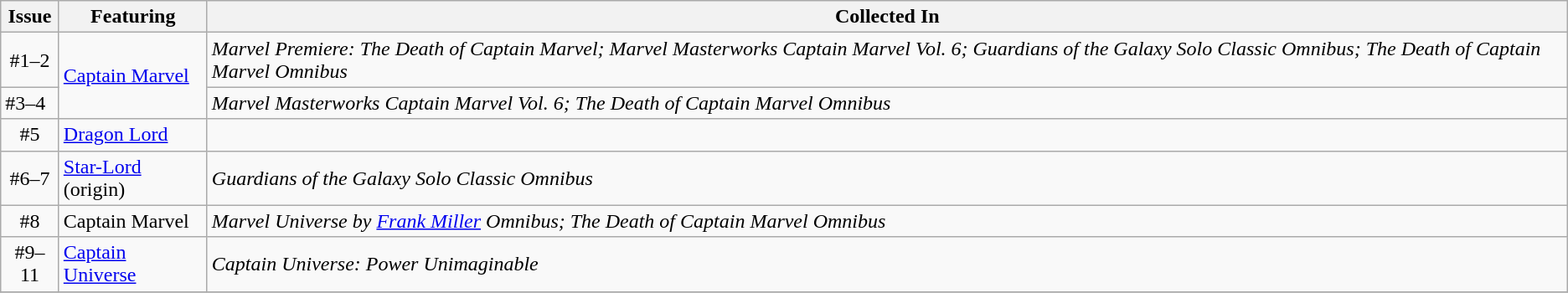<table class="wikitable">
<tr>
<th>Issue</th>
<th>Featuring</th>
<th>Collected In</th>
</tr>
<tr>
<td align="center">#1–2</td>
<td rowspan="2"><a href='#'>Captain Marvel</a></td>
<td><em>Marvel Premiere: The Death of Captain Marvel; Marvel Masterworks Captain Marvel Vol. 6; Guardians of the Galaxy Solo Classic Omnibus; The Death of Captain Marvel Omnibus</em></td>
</tr>
<tr>
<td>#3–4</td>
<td><em>Marvel Masterworks Captain Marvel Vol. 6; The Death of Captain Marvel Omnibus</em></td>
</tr>
<tr>
<td align="center">#5</td>
<td><a href='#'>Dragon Lord</a></td>
<td></td>
</tr>
<tr>
<td align="center">#6–7</td>
<td><a href='#'>Star-Lord</a> (origin)</td>
<td><em>Guardians of the Galaxy Solo Classic Omnibus</em></td>
</tr>
<tr>
<td align="center">#8</td>
<td>Captain Marvel</td>
<td><em>Marvel Universe by <a href='#'>Frank Miller</a> Omnibus; The Death of Captain Marvel Omnibus</em></td>
</tr>
<tr>
<td align="center">#9–11</td>
<td><a href='#'>Captain Universe</a></td>
<td><em>Captain Universe: Power Unimaginable</em></td>
</tr>
<tr>
</tr>
</table>
